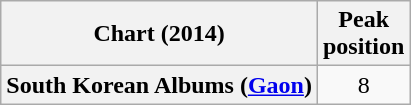<table class="wikitable sortable plainrowheaders">
<tr>
<th>Chart (2014)</th>
<th>Peak<br>position</th>
</tr>
<tr>
<th scope="row">South Korean Albums (<a href='#'>Gaon</a>)</th>
<td align="center">8</td>
</tr>
</table>
